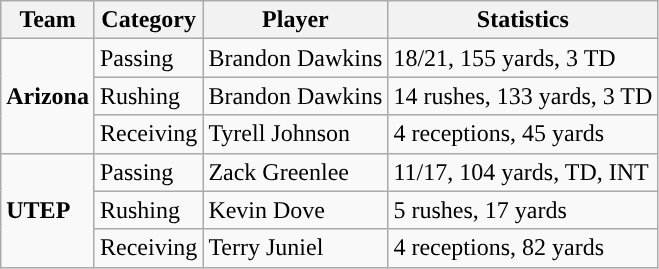<table class="wikitable" style="float: left;">
<tr>
<th>Team</th>
<th>Category</th>
<th>Player</th>
<th>Statistics</th>
</tr>
<tr>
<td rowspan=3><strong>Arizona</strong></td>
<td>Passing</td>
<td>Brandon Dawkins</td>
<td>18/21, 155 yards, 3 TD</td>
</tr>
<tr>
<td>Rushing</td>
<td>Brandon Dawkins</td>
<td>14 rushes, 133 yards, 3 TD</td>
</tr>
<tr>
<td>Receiving</td>
<td>Tyrell Johnson</td>
<td>4 receptions, 45 yards</td>
</tr>
<tr>
<td rowspan=3><strong>UTEP</strong></td>
<td>Passing</td>
<td>Zack Greenlee</td>
<td>11/17, 104 yards, TD, INT</td>
</tr>
<tr>
<td>Rushing</td>
<td>Kevin Dove</td>
<td>5 rushes, 17 yards</td>
</tr>
<tr>
<td>Receiving</td>
<td>Terry Juniel</td>
<td>4 receptions, 82 yards</td>
</tr>
</table>
